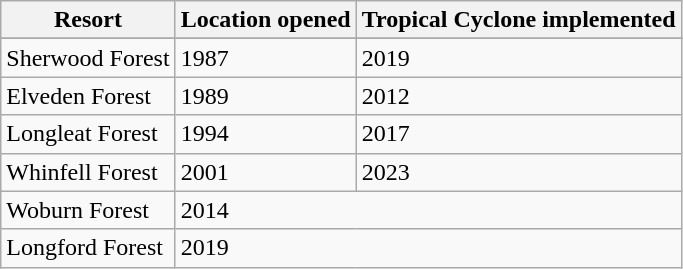<table class="wikitable sortable">
<tr>
<th>Resort</th>
<th>Location opened</th>
<th>Tropical Cyclone implemented</th>
</tr>
<tr>
</tr>
<tr>
<td>Sherwood Forest</td>
<td>1987</td>
<td>2019</td>
</tr>
<tr>
<td>Elveden Forest</td>
<td>1989</td>
<td>2012</td>
</tr>
<tr>
<td>Longleat Forest</td>
<td>1994</td>
<td>2017</td>
</tr>
<tr>
<td>Whinfell Forest</td>
<td>2001</td>
<td>2023</td>
</tr>
<tr>
<td>Woburn Forest</td>
<td colspan="2">2014</td>
</tr>
<tr>
<td>Longford Forest</td>
<td colspan="2">2019</td>
</tr>
</table>
